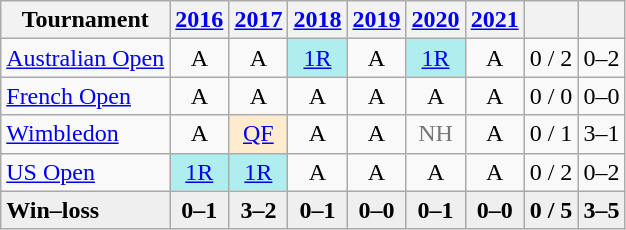<table class="wikitable" style="text-align:center;">
<tr>
<th>Tournament</th>
<th><a href='#'>2016</a></th>
<th><a href='#'>2017</a></th>
<th><a href='#'>2018</a></th>
<th><a href='#'>2019</a></th>
<th><a href='#'>2020</a></th>
<th><a href='#'>2021</a></th>
<th></th>
<th></th>
</tr>
<tr>
<td align="left"><a href='#'>Australian Open</a></td>
<td>A</td>
<td>A</td>
<td bgcolor=afeeee><a href='#'>1R</a></td>
<td>A</td>
<td bgcolor=afeeee><a href='#'>1R</a></td>
<td>A</td>
<td>0 / 2</td>
<td>0–2</td>
</tr>
<tr>
<td align="left"><a href='#'>French Open</a></td>
<td>A</td>
<td>A</td>
<td>A</td>
<td>A</td>
<td>A</td>
<td>A</td>
<td>0 / 0</td>
<td>0–0</td>
</tr>
<tr>
<td align="left"><a href='#'>Wimbledon</a></td>
<td>A</td>
<td style="background:#ffebcd;"><a href='#'>QF</a></td>
<td>A</td>
<td>A</td>
<td style="color:#767676;">NH</td>
<td>A</td>
<td>0 / 1</td>
<td>3–1</td>
</tr>
<tr>
<td align="left"><a href='#'>US Open</a></td>
<td bgcolor=afeeee><a href='#'>1R</a></td>
<td bgcolor=afeeee><a href='#'>1R</a></td>
<td>A</td>
<td>A</td>
<td>A</td>
<td>A</td>
<td>0 / 2</td>
<td>0–2</td>
</tr>
<tr style="background:#efefef; font-weight:bold;">
<td style="text-align:left;">Win–loss</td>
<td>0–1</td>
<td>3–2</td>
<td>0–1</td>
<td>0–0</td>
<td>0–1</td>
<td>0–0</td>
<td>0 / 5</td>
<td>3–5</td>
</tr>
</table>
